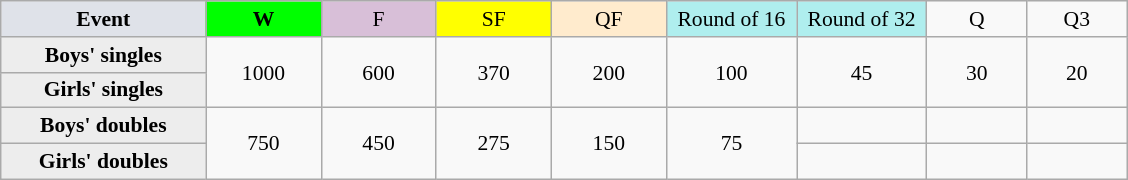<table class=wikitable style="font-size:90%; text-align:center">
<tr>
<th style="width:130px; background:#dfe2e9;">Event</th>
<th style="width:70px; background:lime;">W</th>
<td style="width:70px; background:thistle;">F</td>
<td style="width:70px; background:#ff0;">SF</td>
<td style="width:70px; background:#ffebcd;">QF</td>
<td style="width:80px; background:#afeeee;">Round of 16</td>
<td style="width:80px; background:#afeeee;">Round of 32</td>
<td style="width:60px;">Q</td>
<td style="width:60px;">Q3</td>
</tr>
<tr>
<th style="background:#ededed;">Boys' singles</th>
<td rowspan=2>1000</td>
<td rowspan=2>600</td>
<td rowspan=2>370</td>
<td rowspan=2>200</td>
<td rowspan=2>100</td>
<td rowspan=2>45</td>
<td rowspan=2>30</td>
<td rowspan=2>20</td>
</tr>
<tr>
<th style="background:#ededed;">Girls' singles</th>
</tr>
<tr>
<th style="background:#ededed;">Boys' doubles</th>
<td rowspan=2>750</td>
<td rowspan=2>450</td>
<td rowspan=2>275</td>
<td rowspan=2>150</td>
<td rowspan=2>75</td>
<td></td>
<td></td>
<td></td>
</tr>
<tr>
<th style="background:#ededed;">Girls' doubles</th>
<td></td>
<td></td>
<td></td>
</tr>
</table>
